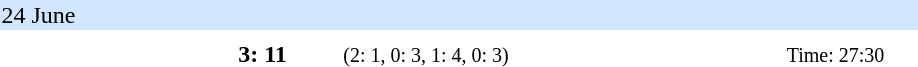<table style="text-align:center">
<tr style="text-align:left; background:#d0e7ff;">
<td colspan=6>24 June</td>
</tr>
<tr style="font-size:90%; vertical-align:top;">
<th width=140></th>
<th width=60></th>
<th width=150></th>
<th width=140></th>
<th width=100></th>
</tr>
<tr>
<td align=right></td>
<td><strong>3: 11</strong></td>
<td><small>(2: 1, 0: 3, 1: 4, 0: 3)</small></td>
<td align=left><strong></strong></td>
<td><small>Time: 27:30</small></td>
<td></td>
</tr>
</table>
